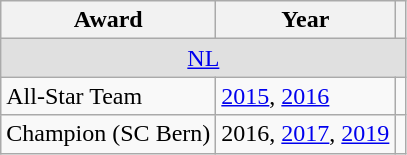<table class="wikitable">
<tr>
<th>Award</th>
<th>Year</th>
<th></th>
</tr>
<tr ALIGN="center" bgcolor="#e0e0e0">
<td colspan="3"><a href='#'>NL</a></td>
</tr>
<tr>
<td>All-Star Team</td>
<td><a href='#'>2015</a>, <a href='#'>2016</a></td>
<td></td>
</tr>
<tr>
<td>Champion (SC Bern)</td>
<td>2016, <a href='#'>2017</a>, <a href='#'>2019</a></td>
<td></td>
</tr>
</table>
